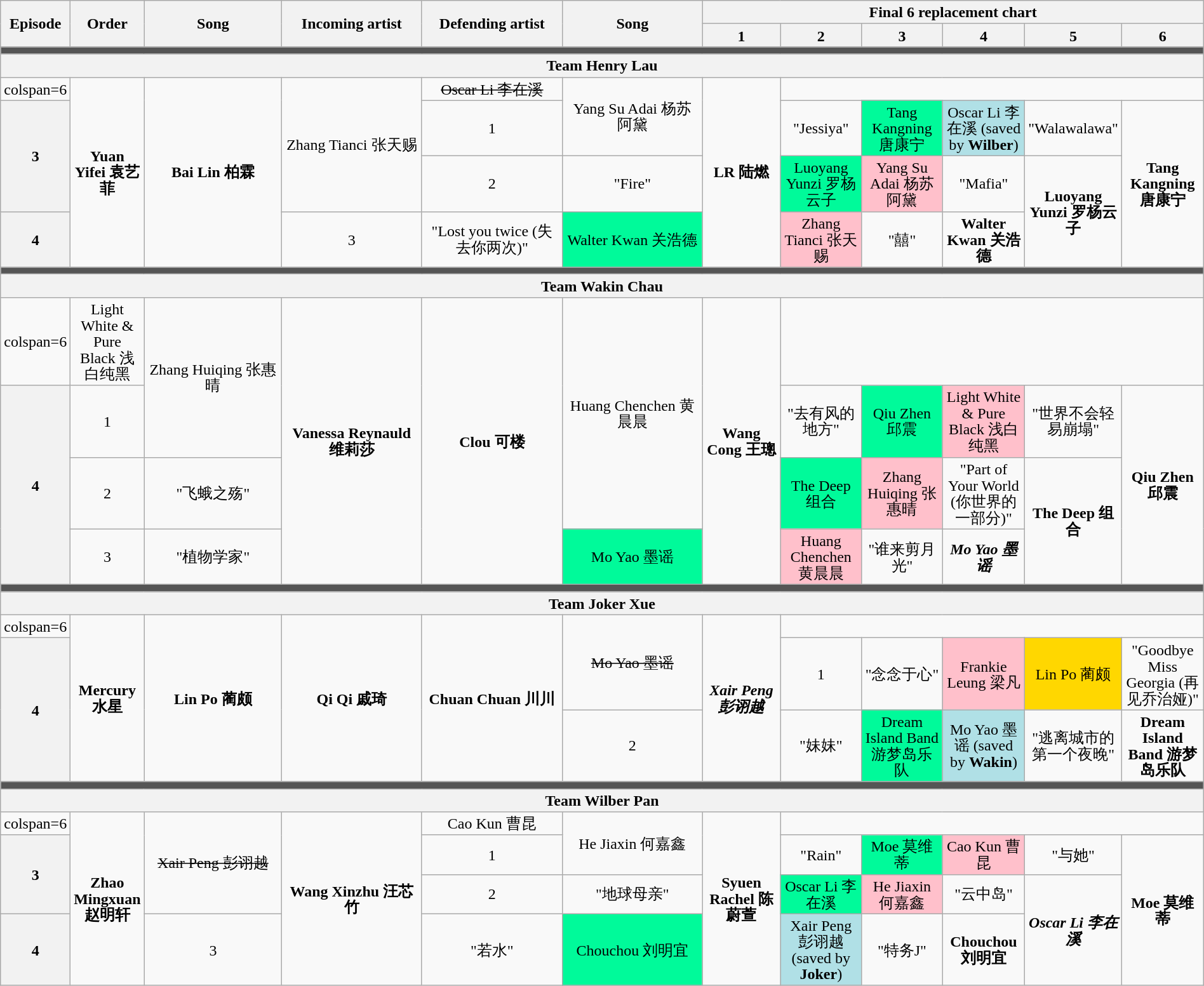<table class="wikitable" style="text-align: center; line-height:17px; width:100%;">
<tr>
<th rowspan=2 style="width:4%;">Episode</th>
<th rowspan=2 style="width:2%;">Order</th>
<th rowspan=2 style="width:13%;">Song</th>
<th rowspan=2 style="width:13%;">Incoming artist</th>
<th rowspan=2 style="width:13%;">Defending artist</th>
<th rowspan=2 style="width:13%;">Song</th>
<th colspan=6>Final 6 replacement chart</th>
</tr>
<tr>
<th style="width:7%;">1</th>
<th style="width:7%;">2</th>
<th style="width:7%;">3</th>
<th style="width:7%;">4</th>
<th style="width:7%;">5</th>
<th style="width:7%;">6</th>
</tr>
<tr>
<td colspan="12" style="background:#555;"></td>
</tr>
<tr>
<th colspan=12>Team Henry Lau</th>
</tr>
<tr>
<td>colspan=6 </td>
<td rowspan=4><strong>Yuan Yifei 袁艺菲</strong></td>
<td rowspan=4><strong>Bai Lin 柏霖</strong></td>
<td rowspan=3>Zhang Tianci 张天赐</td>
<td><s>Oscar Li 李在溪</s></td>
<td rowspan=2>Yang Su Adai 杨苏阿黛</td>
<td rowspan=4><strong>LR 陆燃</strong></td>
</tr>
<tr>
<th rowspan=2>3</th>
<td>1</td>
<td>"Jessiya"</td>
<td style="background:#00fa9a;">Tang Kangning 唐康宁</td>
<td style="background:#b0e0e6;">Oscar Li 李在溪 (saved by <strong>Wilber</strong>)</td>
<td>"Walawalawa"</td>
<td rowspan=3><strong>Tang Kangning 唐康宁</strong></td>
</tr>
<tr>
<td>2</td>
<td>"Fire"</td>
<td style="background:#00fa9a;">Luoyang Yunzi 罗杨云子</td>
<td style="background:pink;">Yang Su Adai 杨苏阿黛</td>
<td>"Mafia"</td>
<td rowspan=2><strong>Luoyang Yunzi 罗杨云子</strong></td>
</tr>
<tr>
<th>4</th>
<td>3</td>
<td>"Lost you twice (失去你两次)"</td>
<td style="background:#00fa9a;">Walter Kwan 关浩德</td>
<td style="background:pink;">Zhang Tianci 张天赐</td>
<td>"囍"</td>
<td><strong>Walter Kwan 关浩德</strong></td>
</tr>
<tr>
<td colspan="12" style="background:#555;"></td>
</tr>
<tr>
<th colspan=12>Team Wakin Chau</th>
</tr>
<tr>
<td>colspan=6 </td>
<td>Light White & Pure Black 浅白纯黑</td>
<td rowspan=2>Zhang Huiqing 张惠晴</td>
<td rowspan=4><strong>Vanessa Reynauld 维莉莎</strong></td>
<td rowspan=4><strong>Clou 可楼</strong></td>
<td rowspan=3>Huang Chenchen 黄晨晨</td>
<td rowspan=4><strong>Wang Cong 王璁</strong></td>
</tr>
<tr>
<th rowspan=3>4</th>
<td>1</td>
<td>"去有风的地方"</td>
<td style="background:#00fa9a;">Qiu Zhen 邱震</td>
<td style="background:pink;">Light White & Pure Black 浅白纯黑</td>
<td>"世界不会轻易崩塌"</td>
<td rowspan=3><strong>Qiu Zhen 邱震</strong></td>
</tr>
<tr>
<td>2</td>
<td>"飞蛾之殇"</td>
<td style="background:#00fa9a;">The Deep 组合</td>
<td style="background:pink;">Zhang Huiqing 张惠晴</td>
<td>"Part of Your World (你世界的一部分)"</td>
<td rowspan=2><strong>The Deep 组合</strong></td>
</tr>
<tr>
<td>3</td>
<td>"植物学家"</td>
<td style="background:#00fa9a;">Mo Yao 墨谣</td>
<td style="background:pink;">Huang Chenchen 黄晨晨</td>
<td>"谁来剪月光"</td>
<td><strong> <em>Mo Yao 墨谣</em> </strong></td>
</tr>
<tr>
<td colspan="12" style="background:#555;"></td>
</tr>
<tr>
<th colspan=12>Team Joker Xue</th>
</tr>
<tr>
<td>colspan=6 </td>
<td rowspan=3><strong>Mercury 水星</strong></td>
<td rowspan=3><strong>Lin Po 蔺颇</strong></td>
<td rowspan=3><strong>Qi Qi 戚琦</strong></td>
<td rowspan=3><strong>Chuan Chuan 川川</strong></td>
<td rowspan=2><s>Mo Yao 墨谣</s></td>
<td rowspan=3><strong> <em>Xair Peng 彭诩越</em> </strong></td>
</tr>
<tr>
<th rowspan=2>4</th>
<td>1</td>
<td>"念念于心"</td>
<td style="background:pink;">Frankie Leung 梁凡</td>
<td style="background:gold;">Lin Po 蔺颇</td>
<td>"Goodbye Miss Georgia (再见乔治娅)"</td>
</tr>
<tr>
<td>2</td>
<td>"妹妹"</td>
<td style="background:#00fa9a;">Dream Island Band 游梦岛乐队</td>
<td style="background:#b0e0e6;">Mo Yao 墨谣 (saved by <strong>Wakin</strong>)</td>
<td>"逃离城市的第一个夜晚"</td>
<td><strong>Dream Island Band 游梦岛乐队</strong></td>
</tr>
<tr>
<td colspan="12" style="background:#555;"></td>
</tr>
<tr>
<th colspan=12>Team Wilber Pan</th>
</tr>
<tr>
<td>colspan=6 </td>
<td rowspan=4><strong>Zhao Mingxuan 赵明轩</strong></td>
<td rowspan=3><s>Xair Peng 彭诩越</s></td>
<td rowspan=4><strong>Wang Xinzhu 汪芯竹</strong></td>
<td>Cao Kun 曹昆</td>
<td rowspan=2>He Jiaxin 何嘉鑫</td>
<td rowspan=4><strong>Syuen Rachel 陈蔚萱</strong></td>
</tr>
<tr>
<th rowspan=2>3</th>
<td>1</td>
<td>"Rain"</td>
<td style="background:#00fa9a;">Moe 莫维蒂</td>
<td style="background:pink;">Cao Kun 曹昆</td>
<td>"与她"</td>
<td rowspan=3><strong>Moe 莫维蒂</strong></td>
</tr>
<tr>
<td>2</td>
<td>"地球母亲"</td>
<td style="background:#00fa9a;">Oscar Li 李在溪</td>
<td style="background:pink;">He Jiaxin 何嘉鑫</td>
<td>"云中岛"</td>
<td rowspan=2><strong> <em>Oscar Li 李在溪</em> </strong></td>
</tr>
<tr>
<th rowspan=1>4</th>
<td>3</td>
<td>"若水"</td>
<td style="background:#00fa9a;">Chouchou 刘明宜</td>
<td style="background:#b0e0e6;">Xair Peng 彭诩越 (saved by <strong>Joker</strong>)</td>
<td>"特务J"</td>
<td><strong>Chouchou 刘明宜</strong></td>
</tr>
</table>
